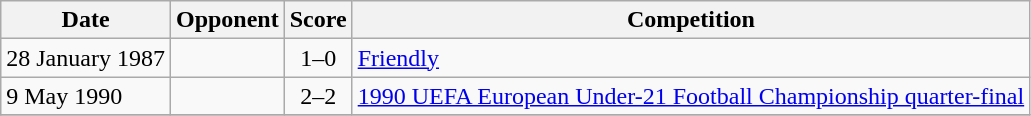<table class="wikitable" style="text-align: left;">
<tr>
<th>Date</th>
<th>Opponent</th>
<th>Score</th>
<th>Competition</th>
</tr>
<tr>
<td>28 January 1987</td>
<td></td>
<td align=center>1–0</td>
<td><a href='#'>Friendly</a></td>
</tr>
<tr>
<td>9 May 1990</td>
<td></td>
<td align=center>2–2</td>
<td><a href='#'>1990 UEFA European Under-21 Football Championship quarter-final</a></td>
</tr>
<tr>
</tr>
</table>
